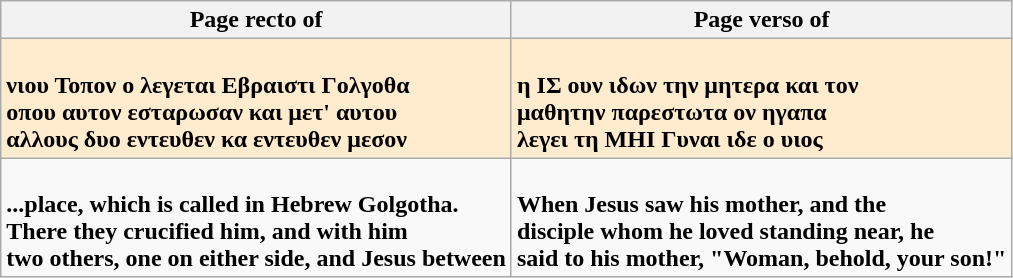<table class="wikitable">
<tr>
<th>Page recto of </th>
<th>Page verso of </th>
</tr>
<tr style="background:#FFEBCD">
<td><br><strong><span>νιου Τοπον ο λεγεται Ε</span><span>βραιστι Γ</span><span>ολγοθα</span></strong><br>
<strong><span>οπου αυτον εσταρωσα</span>ν και με<span>τ' αυτου</span></strong><br>
<strong><span>αλλους δυο εντευθεν κ</span>α εντευ<span>θεν μεσον</span></strong></td>
<td><br><strong><span> η </span> <span>ΙΣ</span> ουν ι<span>δων την μητερα και τον</span></strong><br>
<strong><span>μα</span>θητην π<span>αρεστωτα ον ηγαπα</span></strong><br>
<strong><span>λεγ</span>ει τη <span>ΜΗ<span>Ι</span></span> <span>Γυναι ιδε ο υιος</span></strong></td>
</tr>
<tr>
<td><br><strong><span>...place, which is called in H</span>ebrew G<span>olgotha.</span></strong><br>
<strong><span> There they crucifie</span>d him, and wi<span>th him</span></strong><br>
<strong><span>two others, one</span> on eithe<span>r side, and Jesus between</span></strong></td>
<td><br><strong>When Jesus s<span>aw his mother, and the</span></strong><br>
<strong><span>di</span>sciple w<span>hom he loved standing near, he</span></strong><br>
<strong><span>sa</span>id to his moth<span>er, "Woman, behold, your son!"</span></strong></td>
</tr>
</table>
